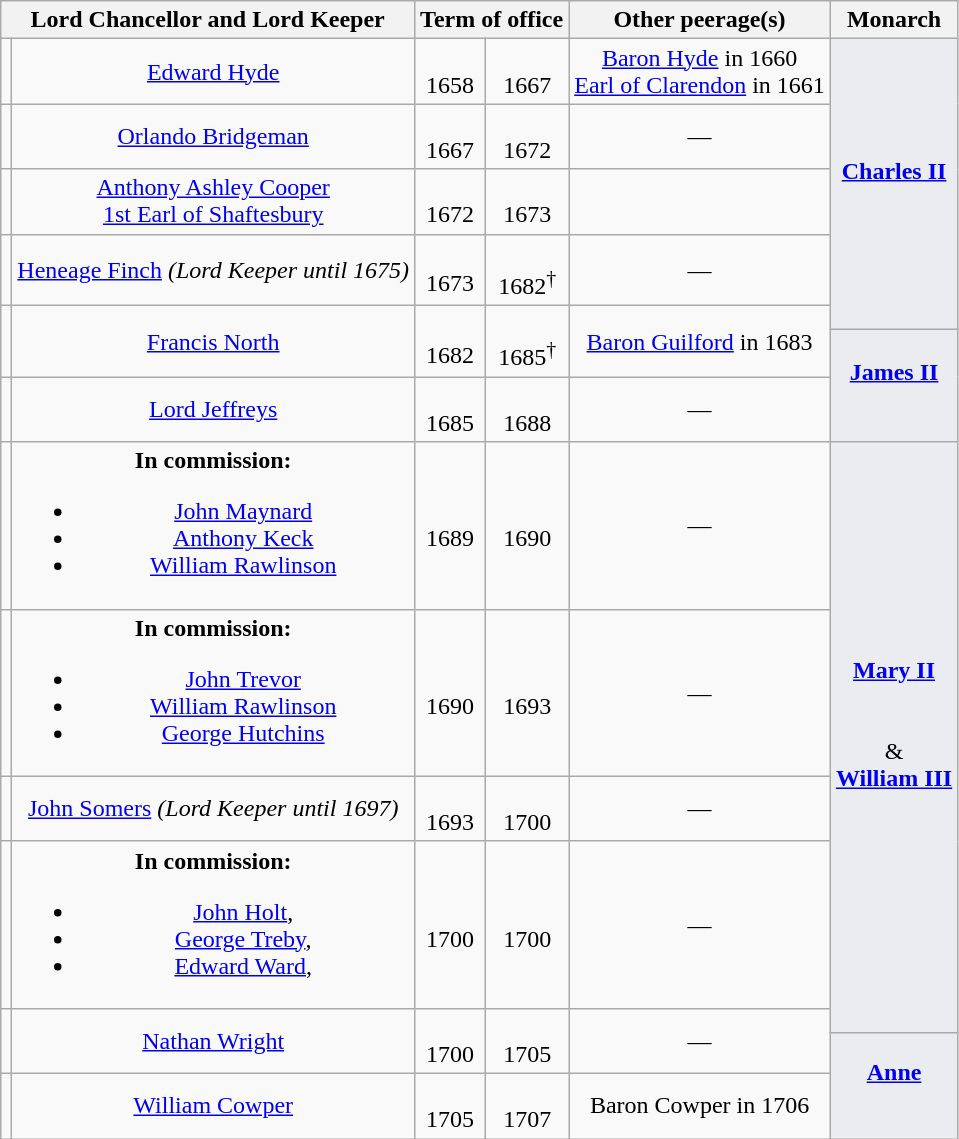<table class="wikitable" style="text-align:center">
<tr style="height:1em">
<th colspan=2>Lord Chancellor and Lord Keeper</th>
<th colspan=2>Term of office</th>
<th>Other peerage(s)</th>
<th>Monarch<br></th>
</tr>
<tr style="height:1em">
<td></td>
<td><a href='#'>Edward Hyde</a></td>
<td><br>1658</td>
<td><br>1667</td>
<td><a href='#'>Baron Hyde</a> in 1660<br><a href='#'>Earl of Clarendon</a> in 1661</td>
<td rowspan=5 style="background:#eaecf0"><strong><a href='#'>Charles II</a></strong><br><br></td>
</tr>
<tr style="height:1em">
<td></td>
<td><a href='#'>Orlando Bridgeman</a></td>
<td><br>1667</td>
<td><br>1672</td>
<td>—</td>
</tr>
<tr style="height:1em">
<td></td>
<td><a href='#'>Anthony Ashley Cooper<br>1st Earl of Shaftesbury</a></td>
<td><br>1672</td>
<td><br>1673</td>
<td></td>
</tr>
<tr style="height:1em">
<td></td>
<td><a href='#'>Heneage Finch</a> <em>(Lord Keeper until 1675)</em><br></td>
<td><br>1673</td>
<td><br>1682<sup>†</sup></td>
<td>—</td>
</tr>
<tr style="height:1em">
<td rowspan=2></td>
<td rowspan=2><a href='#'>Francis North</a></td>
<td rowspan=2><br>1682</td>
<td rowspan=2><br>1685<sup>†</sup></td>
<td rowspan=2><a href='#'>Baron Guilford</a> in 1683</td>
</tr>
<tr style="height:1em">
<td rowspan=2 style="background:#eaecf0"><strong><a href='#'>James II</a></strong><br><br></td>
</tr>
<tr style="height:1em">
<td></td>
<td><a href='#'>Lord Jeffreys</a></td>
<td><br>1685</td>
<td><br>1688</td>
<td>—</td>
</tr>
<tr style="height:1em">
<td></td>
<td><strong>In commission:</strong><br><ul><li><a href='#'>John Maynard</a></li><li><a href='#'>Anthony Keck</a></li><li><a href='#'>William Rawlinson</a></li></ul></td>
<td><br>1689</td>
<td><br>1690</td>
<td>—</td>
<td rowspan=5 style="background:#eaecf0"><strong><a href='#'>Mary II</a></strong><br><br><br>&<br><strong><a href='#'>William III</a></strong><br><br></td>
</tr>
<tr style="height:1em">
<td></td>
<td><strong>In commission:</strong><br><ul><li><a href='#'>John Trevor</a></li><li><a href='#'>William Rawlinson</a></li><li><a href='#'>George Hutchins</a></li></ul></td>
<td><br>1690</td>
<td><br>1693</td>
<td>—</td>
</tr>
<tr style="height:1em">
<td></td>
<td><a href='#'>John Somers</a> <em>(Lord Keeper until 1697)</em><br></td>
<td><br>1693</td>
<td><br>1700</td>
<td>—</td>
</tr>
<tr style="height:1em">
<td></td>
<td><strong>In commission:</strong><br><ul><li><a href='#'>John Holt</a>,<br></li><li><a href='#'>George Treby</a>,<br></li><li><a href='#'>Edward Ward</a>,<br></li></ul></td>
<td><br>1700</td>
<td><br>1700</td>
<td>—</td>
</tr>
<tr style="height:1em">
<td rowspan=2></td>
<td rowspan=2><a href='#'>Nathan Wright</a></td>
<td rowspan=2><br>1700</td>
<td rowspan=2><br>1705</td>
<td rowspan=2>—</td>
</tr>
<tr style="height:1em">
<td rowspan=2 style="background:#eaecf0"><strong><a href='#'>Anne</a></strong><br><br></td>
</tr>
<tr style="height:1em">
<td></td>
<td><a href='#'>William Cowper</a></td>
<td><br>1705</td>
<td><br>1707</td>
<td>Baron Cowper in 1706</td>
</tr>
</table>
